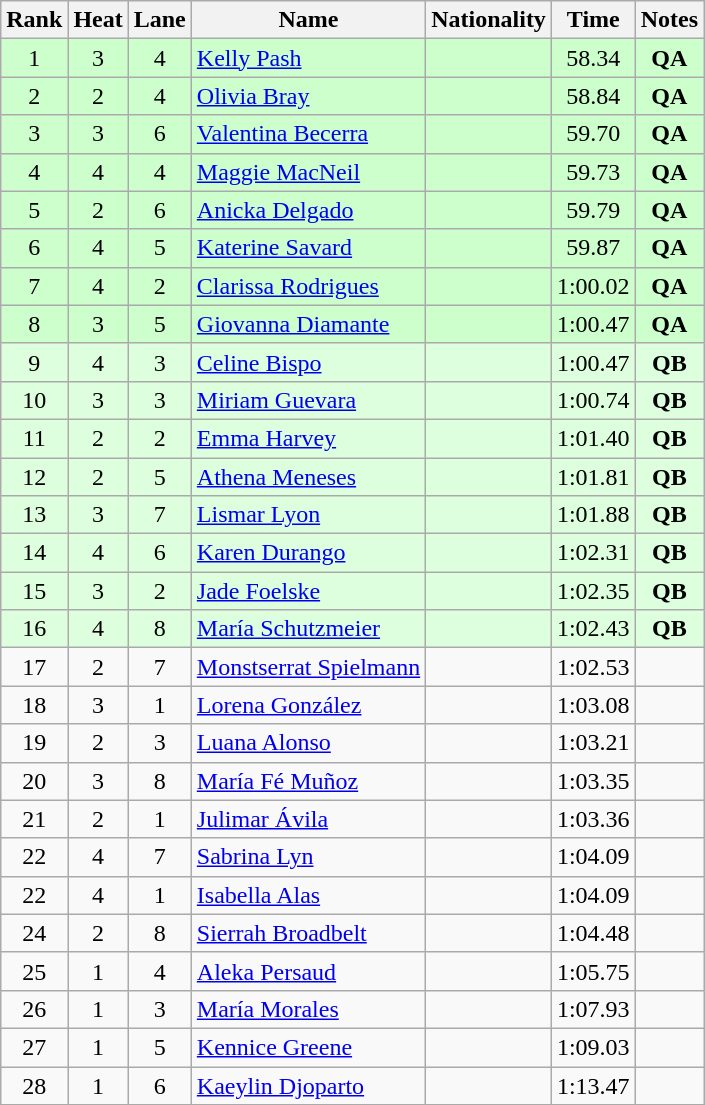<table class="wikitable sortable" style="text-align:center">
<tr>
<th>Rank</th>
<th>Heat</th>
<th>Lane</th>
<th>Name</th>
<th>Nationality</th>
<th>Time</th>
<th>Notes</th>
</tr>
<tr bgcolor="ccffcc">
<td>1</td>
<td>3</td>
<td>4</td>
<td align="left"><a href='#'>Kelly Pash</a></td>
<td align="left"></td>
<td>58.34</td>
<td><strong>QA</strong></td>
</tr>
<tr bgcolor="ccffcc">
<td>2</td>
<td>2</td>
<td>4</td>
<td align="left"><a href='#'>Olivia Bray</a></td>
<td align="left"></td>
<td>58.84</td>
<td><strong>QA</strong></td>
</tr>
<tr bgcolor="ccffcc">
<td>3</td>
<td>3</td>
<td>6</td>
<td align="left"><a href='#'>Valentina Becerra</a></td>
<td align="left"></td>
<td>59.70</td>
<td><strong>QA</strong></td>
</tr>
<tr bgcolor="ccffcc">
<td>4</td>
<td>4</td>
<td>4</td>
<td align="left"><a href='#'>Maggie MacNeil</a></td>
<td align="left"></td>
<td>59.73</td>
<td><strong>QA</strong></td>
</tr>
<tr bgcolor="ccffcc">
<td>5</td>
<td>2</td>
<td>6</td>
<td align="left"><a href='#'>Anicka Delgado</a></td>
<td align="left"></td>
<td>59.79</td>
<td><strong>QA</strong></td>
</tr>
<tr bgcolor="ccffcc">
<td>6</td>
<td>4</td>
<td>5</td>
<td align="left"><a href='#'>Katerine Savard</a></td>
<td align="left"></td>
<td>59.87</td>
<td><strong>QA</strong></td>
</tr>
<tr bgcolor="ccffcc">
<td>7</td>
<td>4</td>
<td>2</td>
<td align="left"><a href='#'>Clarissa Rodrigues</a></td>
<td align="left"></td>
<td>1:00.02</td>
<td><strong>QA</strong></td>
</tr>
<tr bgcolor="ccffcc">
<td>8</td>
<td>3</td>
<td>5</td>
<td align="left"><a href='#'>Giovanna Diamante</a></td>
<td align="left"></td>
<td>1:00.47</td>
<td><strong>QA</strong></td>
</tr>
<tr bgcolor="ddffdd">
<td>9</td>
<td>4</td>
<td>3</td>
<td align="left"><a href='#'>Celine Bispo</a></td>
<td align="left"></td>
<td>1:00.47</td>
<td><strong>QB</strong></td>
</tr>
<tr bgcolor="ddffdd">
<td>10</td>
<td>3</td>
<td>3</td>
<td align="left"><a href='#'>Miriam Guevara</a></td>
<td align="left"></td>
<td>1:00.74</td>
<td><strong>QB</strong></td>
</tr>
<tr bgcolor="ddffdd">
<td>11</td>
<td>2</td>
<td>2</td>
<td align="left"><a href='#'>Emma Harvey</a></td>
<td align="left"></td>
<td>1:01.40</td>
<td><strong>QB</strong></td>
</tr>
<tr bgcolor="ddffdd">
<td>12</td>
<td>2</td>
<td>5</td>
<td align="left"><a href='#'>Athena Meneses</a></td>
<td align="left"></td>
<td>1:01.81</td>
<td><strong>QB</strong></td>
</tr>
<tr bgcolor="ddffdd">
<td>13</td>
<td>3</td>
<td>7</td>
<td align="left"><a href='#'>Lismar Lyon</a></td>
<td align="left"></td>
<td>1:01.88</td>
<td><strong>QB</strong></td>
</tr>
<tr bgcolor="ddffdd">
<td>14</td>
<td>4</td>
<td>6</td>
<td align="left"><a href='#'>Karen Durango</a></td>
<td align="left"></td>
<td>1:02.31</td>
<td><strong>QB</strong></td>
</tr>
<tr bgcolor="ddffdd">
<td>15</td>
<td>3</td>
<td>2</td>
<td align="left"><a href='#'>Jade Foelske</a></td>
<td align="left"></td>
<td>1:02.35</td>
<td><strong>QB</strong></td>
</tr>
<tr bgcolor="ddffdd">
<td>16</td>
<td>4</td>
<td>8</td>
<td align="left"><a href='#'>María Schutzmeier</a></td>
<td align="left"></td>
<td>1:02.43</td>
<td><strong>QB</strong></td>
</tr>
<tr>
<td>17</td>
<td>2</td>
<td>7</td>
<td align="left"><a href='#'>Monstserrat Spielmann</a></td>
<td align="left"></td>
<td>1:02.53</td>
<td></td>
</tr>
<tr>
<td>18</td>
<td>3</td>
<td>1</td>
<td align="left"><a href='#'>Lorena González</a></td>
<td align="left"></td>
<td>1:03.08</td>
<td></td>
</tr>
<tr>
<td>19</td>
<td>2</td>
<td>3</td>
<td align="left"><a href='#'>Luana Alonso</a></td>
<td align="left"></td>
<td>1:03.21</td>
<td></td>
</tr>
<tr>
<td>20</td>
<td>3</td>
<td>8</td>
<td align="left"><a href='#'>María Fé Muñoz</a></td>
<td align="left"></td>
<td>1:03.35</td>
<td></td>
</tr>
<tr>
<td>21</td>
<td>2</td>
<td>1</td>
<td align="left"><a href='#'>Julimar Ávila</a></td>
<td align="left"></td>
<td>1:03.36</td>
<td></td>
</tr>
<tr>
<td>22</td>
<td>4</td>
<td>7</td>
<td align="left"><a href='#'>Sabrina Lyn</a></td>
<td align="left"></td>
<td>1:04.09</td>
<td></td>
</tr>
<tr>
<td>22</td>
<td>4</td>
<td>1</td>
<td align="left"><a href='#'>Isabella Alas</a></td>
<td align="left"></td>
<td>1:04.09</td>
<td></td>
</tr>
<tr>
<td>24</td>
<td>2</td>
<td>8</td>
<td align="left"><a href='#'>Sierrah Broadbelt</a></td>
<td align="left"></td>
<td>1:04.48</td>
<td></td>
</tr>
<tr>
<td>25</td>
<td>1</td>
<td>4</td>
<td align="left"><a href='#'>Aleka Persaud</a></td>
<td align="left"></td>
<td>1:05.75</td>
<td></td>
</tr>
<tr>
<td>26</td>
<td>1</td>
<td>3</td>
<td align="left"><a href='#'>María Morales</a></td>
<td align="left"></td>
<td>1:07.93</td>
<td></td>
</tr>
<tr>
<td>27</td>
<td>1</td>
<td>5</td>
<td align="left"><a href='#'>Kennice Greene</a></td>
<td align="left"></td>
<td>1:09.03</td>
<td></td>
</tr>
<tr>
<td>28</td>
<td>1</td>
<td>6</td>
<td align="left"><a href='#'>Kaeylin Djoparto</a></td>
<td align="left"></td>
<td>1:13.47</td>
<td></td>
</tr>
<tr>
</tr>
</table>
